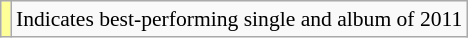<table class="wikitable" style="font-size:90%;">
<tr>
<td style="background-color:#FFFF99"></td>
<td>Indicates best-performing single and album of 2011</td>
</tr>
</table>
